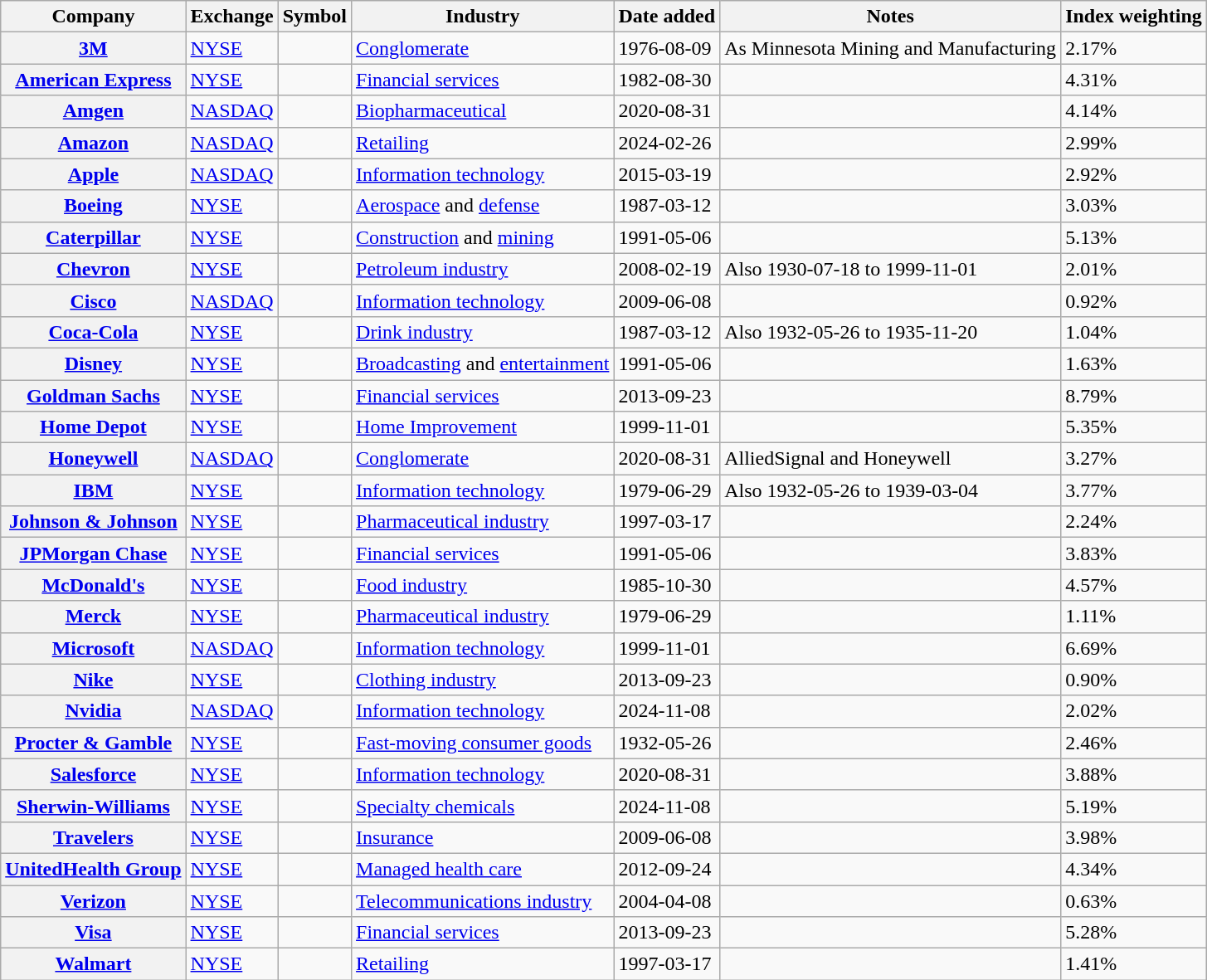<table class="wikitable sortable" id="constituents">
<tr>
<th scope="col">Company</th>
<th scope="col">Exchange</th>
<th scope="col">Symbol</th>
<th scope="col">Industry</th>
<th scope="col">Date added</th>
<th scope="col" class=unsortable>Notes</th>
<th scope="col">Index weighting</th>
</tr>
<tr>
<th scope="row"><a href='#'>3M</a></th>
<td><a href='#'>NYSE</a></td>
<td></td>
<td><a href='#'>Conglomerate</a></td>
<td>1976-08-09</td>
<td>As Minnesota Mining and Manufacturing</td>
<td>2.17%</td>
</tr>
<tr>
<th scope="row"><a href='#'>American Express</a></th>
<td><a href='#'>NYSE</a></td>
<td></td>
<td><a href='#'>Financial services</a></td>
<td>1982-08-30</td>
<td></td>
<td>4.31%</td>
</tr>
<tr>
<th scope="row"><a href='#'>Amgen</a></th>
<td><a href='#'>NASDAQ</a></td>
<td></td>
<td><a href='#'>Biopharmaceutical</a></td>
<td>2020-08-31</td>
<td></td>
<td>4.14%</td>
</tr>
<tr>
<th scope="row"><a href='#'>Amazon</a></th>
<td><a href='#'>NASDAQ</a></td>
<td></td>
<td><a href='#'>Retailing</a></td>
<td>2024-02-26</td>
<td></td>
<td>2.99%</td>
</tr>
<tr>
<th scope="row"><a href='#'>Apple</a></th>
<td><a href='#'>NASDAQ</a></td>
<td></td>
<td><a href='#'>Information technology</a></td>
<td>2015-03-19</td>
<td></td>
<td>2.92%</td>
</tr>
<tr>
<th scope="row"><a href='#'>Boeing</a></th>
<td><a href='#'>NYSE</a></td>
<td></td>
<td><a href='#'>Aerospace</a> and <a href='#'>defense</a></td>
<td>1987-03-12</td>
<td></td>
<td>3.03%</td>
</tr>
<tr>
<th scope="row"><a href='#'>Caterpillar</a></th>
<td><a href='#'>NYSE</a></td>
<td></td>
<td><a href='#'>Construction</a> and <a href='#'>mining</a></td>
<td>1991-05-06</td>
<td></td>
<td>5.13%</td>
</tr>
<tr>
<th scope="row"><a href='#'>Chevron</a></th>
<td><a href='#'>NYSE</a></td>
<td></td>
<td><a href='#'>Petroleum industry</a></td>
<td>2008-02-19</td>
<td>Also 1930-07-18 to 1999-11-01</td>
<td>2.01%</td>
</tr>
<tr>
<th scope="row"><a href='#'>Cisco</a></th>
<td><a href='#'>NASDAQ</a></td>
<td></td>
<td><a href='#'>Information technology</a></td>
<td>2009-06-08</td>
<td></td>
<td>0.92%</td>
</tr>
<tr>
<th scope="row"><a href='#'>Coca-Cola</a></th>
<td><a href='#'>NYSE</a></td>
<td></td>
<td><a href='#'>Drink industry</a></td>
<td>1987-03-12</td>
<td>Also 1932-05-26 to 1935-11-20</td>
<td>1.04%</td>
</tr>
<tr>
<th scope="row"><a href='#'>Disney</a></th>
<td><a href='#'>NYSE</a></td>
<td></td>
<td><a href='#'>Broadcasting</a> and <a href='#'>entertainment</a></td>
<td>1991-05-06</td>
<td></td>
<td>1.63%</td>
</tr>
<tr>
<th scope="row"><a href='#'>Goldman Sachs</a></th>
<td><a href='#'>NYSE</a></td>
<td></td>
<td><a href='#'>Financial services</a></td>
<td>2013-09-23</td>
<td></td>
<td>8.79%</td>
</tr>
<tr>
<th scope="row"><a href='#'>Home Depot</a></th>
<td><a href='#'>NYSE</a></td>
<td></td>
<td><a href='#'>Home Improvement</a></td>
<td>1999-11-01</td>
<td></td>
<td>5.35%</td>
</tr>
<tr>
<th scope="row"><a href='#'>Honeywell</a></th>
<td><a href='#'>NASDAQ</a></td>
<td></td>
<td><a href='#'>Conglomerate</a></td>
<td>2020-08-31</td>
<td Also 1925-12-07 to 2008-02-19 under various names, including Allied Chemical and Dye, Allied Chemical,>AlliedSignal and Honeywell</td>
<td>3.27%</td>
</tr>
<tr>
<th scope="row"><a href='#'>IBM</a></th>
<td><a href='#'>NYSE</a></td>
<td></td>
<td><a href='#'>Information technology</a></td>
<td>1979-06-29</td>
<td>Also 1932-05-26 to 1939-03-04</td>
<td>3.77%</td>
</tr>
<tr>
<th scope="row"><a href='#'>Johnson & Johnson</a></th>
<td><a href='#'>NYSE</a></td>
<td></td>
<td><a href='#'>Pharmaceutical industry</a></td>
<td>1997-03-17</td>
<td></td>
<td>2.24%</td>
</tr>
<tr>
<th scope="row"><a href='#'>JPMorgan Chase</a></th>
<td><a href='#'>NYSE</a></td>
<td></td>
<td><a href='#'>Financial services</a></td>
<td>1991-05-06</td>
<td></td>
<td>3.83%</td>
</tr>
<tr>
<th scope="row"><a href='#'>McDonald's</a></th>
<td><a href='#'>NYSE</a></td>
<td></td>
<td><a href='#'>Food industry</a></td>
<td>1985-10-30</td>
<td></td>
<td>4.57%</td>
</tr>
<tr>
<th scope="row"><a href='#'>Merck</a></th>
<td><a href='#'>NYSE</a></td>
<td></td>
<td><a href='#'>Pharmaceutical industry</a></td>
<td>1979-06-29</td>
<td></td>
<td>1.11%</td>
</tr>
<tr>
<th scope="row"><a href='#'>Microsoft</a></th>
<td><a href='#'>NASDAQ</a></td>
<td></td>
<td><a href='#'>Information technology</a></td>
<td>1999-11-01</td>
<td></td>
<td>6.69%</td>
</tr>
<tr>
<th scope="row"><a href='#'>Nike</a></th>
<td><a href='#'>NYSE</a></td>
<td></td>
<td><a href='#'>Clothing industry</a></td>
<td>2013-09-23</td>
<td></td>
<td>0.90%</td>
</tr>
<tr>
<th scope="row"><a href='#'>Nvidia</a></th>
<td><a href='#'>NASDAQ</a></td>
<td></td>
<td><a href='#'>Information technology</a></td>
<td>2024-11-08</td>
<td></td>
<td>2.02%</td>
</tr>
<tr>
<th scope="row"><a href='#'>Procter & Gamble</a></th>
<td><a href='#'>NYSE</a></td>
<td></td>
<td><a href='#'>Fast-moving consumer goods</a></td>
<td>1932-05-26</td>
<td></td>
<td>2.46%</td>
</tr>
<tr>
<th scope="row"><a href='#'>Salesforce</a></th>
<td><a href='#'>NYSE</a></td>
<td></td>
<td><a href='#'>Information technology</a></td>
<td>2020-08-31</td>
<td></td>
<td>3.88%</td>
</tr>
<tr>
<th scope="row"><a href='#'>Sherwin-Williams</a></th>
<td><a href='#'>NYSE</a></td>
<td></td>
<td><a href='#'>Specialty chemicals</a></td>
<td>2024-11-08</td>
<td></td>
<td>5.19%</td>
</tr>
<tr>
<th scope="row"><a href='#'>Travelers</a></th>
<td><a href='#'>NYSE</a></td>
<td></td>
<td><a href='#'>Insurance</a></td>
<td>2009-06-08</td>
<td></td>
<td>3.98%</td>
</tr>
<tr>
<th scope="row"><a href='#'>UnitedHealth Group</a></th>
<td><a href='#'>NYSE</a></td>
<td></td>
<td><a href='#'>Managed health care</a></td>
<td>2012-09-24</td>
<td></td>
<td>4.34%</td>
</tr>
<tr>
<th scope="row"><a href='#'>Verizon</a></th>
<td><a href='#'>NYSE</a></td>
<td></td>
<td><a href='#'>Telecommunications industry</a></td>
<td>2004-04-08</td>
<td></td>
<td>0.63%</td>
</tr>
<tr>
<th scope="row"><a href='#'>Visa</a></th>
<td><a href='#'>NYSE</a></td>
<td></td>
<td><a href='#'>Financial services</a></td>
<td>2013-09-23</td>
<td></td>
<td>5.28%</td>
</tr>
<tr>
<th scope="row"><a href='#'>Walmart</a></th>
<td><a href='#'>NYSE</a></td>
<td></td>
<td><a href='#'>Retailing</a></td>
<td>1997-03-17</td>
<td></td>
<td>1.41%</td>
</tr>
</table>
